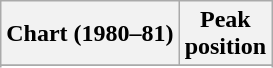<table class="wikitable sortable plainrowheaders">
<tr>
<th>Chart (1980–81)</th>
<th>Peak<br>position</th>
</tr>
<tr>
</tr>
<tr>
</tr>
</table>
